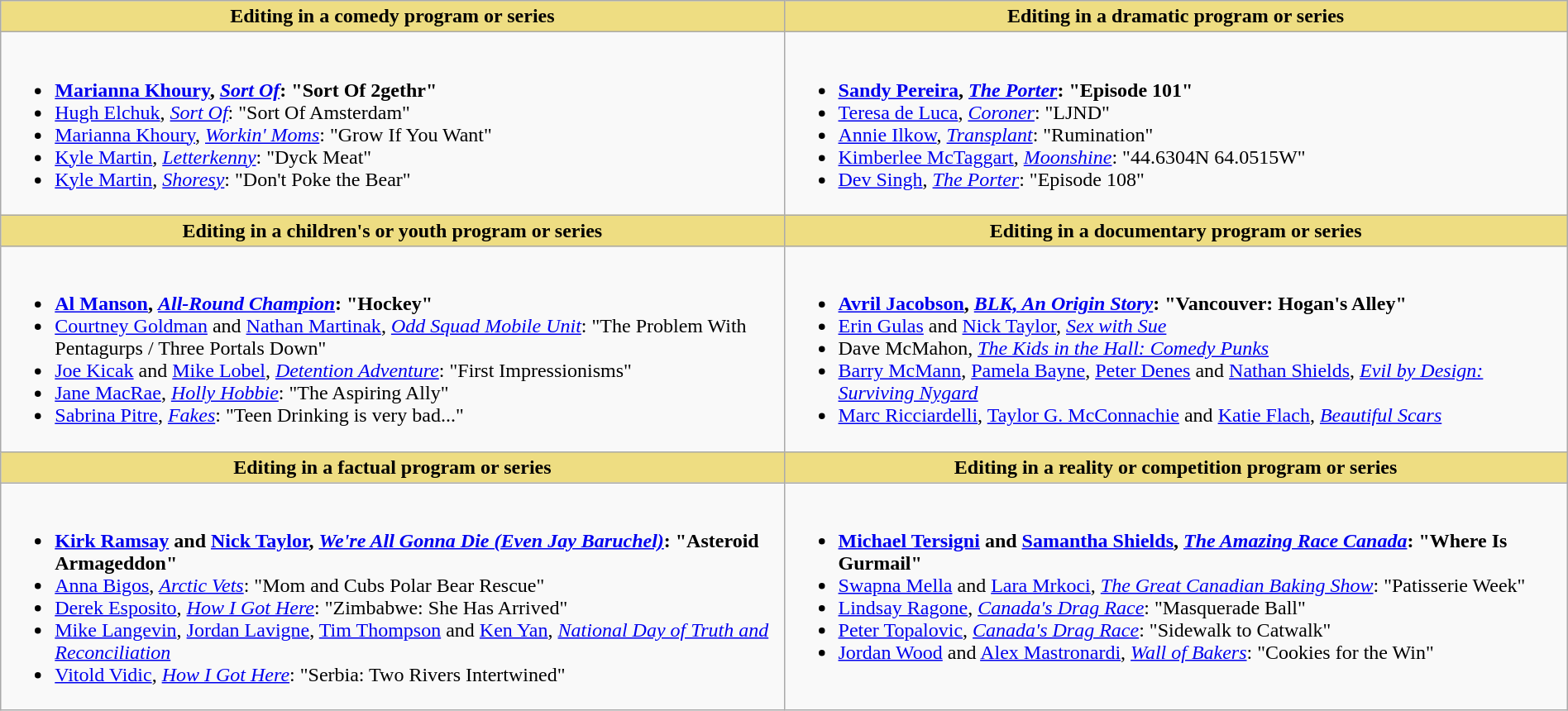<table class=wikitable width="100%">
<tr>
<th style="background:#EEDD82; width:50%">Editing in a comedy program or series</th>
<th style="background:#EEDD82; width:50%">Editing in a dramatic program or series</th>
</tr>
<tr>
<td valign="top"><br><ul><li> <strong><a href='#'>Marianna Khoury</a>, <em><a href='#'>Sort Of</a></em>: "Sort Of 2gethr"</strong></li><li><a href='#'>Hugh Elchuk</a>, <em><a href='#'>Sort Of</a></em>: "Sort Of Amsterdam"</li><li><a href='#'>Marianna Khoury</a>, <em><a href='#'>Workin' Moms</a></em>: "Grow If You Want"</li><li><a href='#'>Kyle Martin</a>, <em><a href='#'>Letterkenny</a></em>: "Dyck Meat"</li><li><a href='#'>Kyle Martin</a>, <em><a href='#'>Shoresy</a></em>: "Don't Poke the Bear"</li></ul></td>
<td valign="top"><br><ul><li> <strong><a href='#'>Sandy Pereira</a>, <em><a href='#'>The Porter</a></em>: "Episode 101"</strong></li><li><a href='#'>Teresa de Luca</a>, <em><a href='#'>Coroner</a></em>: "LJND"</li><li><a href='#'>Annie Ilkow</a>, <em><a href='#'>Transplant</a></em>: "Rumination"</li><li><a href='#'>Kimberlee McTaggart</a>, <em><a href='#'>Moonshine</a></em>: "44.6304N 64.0515W"</li><li><a href='#'>Dev Singh</a>, <em><a href='#'>The Porter</a></em>: "Episode 108"</li></ul></td>
</tr>
<tr>
<th style="background:#EEDD82; width:50%">Editing in a children's or youth program or series</th>
<th style="background:#EEDD82; width:50%">Editing in a documentary program or series</th>
</tr>
<tr>
<td valign="top"><br><ul><li> <strong><a href='#'>Al Manson</a>, <em><a href='#'>All-Round Champion</a></em>: "Hockey"</strong></li><li><a href='#'>Courtney Goldman</a> and <a href='#'>Nathan Martinak</a>, <em><a href='#'>Odd Squad Mobile Unit</a></em>: "The Problem With Pentagurps / Three Portals Down"</li><li><a href='#'>Joe Kicak</a> and <a href='#'>Mike Lobel</a>, <em><a href='#'>Detention Adventure</a></em>: "First Impressionisms"</li><li><a href='#'>Jane MacRae</a>, <em><a href='#'>Holly Hobbie</a></em>: "The Aspiring Ally"</li><li><a href='#'>Sabrina Pitre</a>, <em><a href='#'>Fakes</a></em>: "Teen Drinking is very bad..."</li></ul></td>
<td valign="top"><br><ul><li> <strong><a href='#'>Avril Jacobson</a>, <em><a href='#'>BLK, An Origin Story</a></em>: "Vancouver: Hogan's Alley"</strong></li><li><a href='#'>Erin Gulas</a> and <a href='#'>Nick Taylor</a>, <em><a href='#'>Sex with Sue</a></em></li><li>Dave McMahon, <em><a href='#'>The Kids in the Hall: Comedy Punks</a></em></li><li><a href='#'>Barry McMann</a>, <a href='#'>Pamela Bayne</a>, <a href='#'>Peter Denes</a> and <a href='#'>Nathan Shields</a>, <em><a href='#'>Evil by Design: Surviving Nygard</a></em></li><li><a href='#'>Marc Ricciardelli</a>, <a href='#'>Taylor G. McConnachie</a> and <a href='#'>Katie Flach</a>, <em><a href='#'>Beautiful Scars</a></em></li></ul></td>
</tr>
<tr>
<th style="background:#EEDD82; width:50%">Editing in a factual program or series</th>
<th style="background:#EEDD82; width:50%">Editing in a reality or competition program or series</th>
</tr>
<tr>
<td valign="top"><br><ul><li> <strong><a href='#'>Kirk Ramsay</a> and <a href='#'>Nick Taylor</a>, <em><a href='#'>We're All Gonna Die (Even Jay Baruchel)</a></em>: "Asteroid Armageddon"</strong></li><li><a href='#'>Anna Bigos</a>, <em><a href='#'>Arctic Vets</a></em>: "Mom and Cubs Polar Bear Rescue"</li><li><a href='#'>Derek Esposito</a>, <em><a href='#'>How I Got Here</a></em>: "Zimbabwe: She Has Arrived"</li><li><a href='#'>Mike Langevin</a>, <a href='#'>Jordan Lavigne</a>, <a href='#'>Tim Thompson</a> and <a href='#'>Ken Yan</a>, <em><a href='#'>National Day of Truth and Reconciliation</a></em></li><li><a href='#'>Vitold Vidic</a>, <em><a href='#'>How I Got Here</a></em>: "Serbia: Two Rivers Intertwined"</li></ul></td>
<td valign="top"><br><ul><li> <strong><a href='#'>Michael Tersigni</a> and <a href='#'>Samantha Shields</a>, <em><a href='#'>The Amazing Race Canada</a></em>: "Where Is Gurmail"</strong></li><li><a href='#'>Swapna Mella</a> and <a href='#'>Lara Mrkoci</a>, <em><a href='#'>The Great Canadian Baking Show</a></em>: "Patisserie Week"</li><li><a href='#'>Lindsay Ragone</a>, <em><a href='#'>Canada's Drag Race</a></em>: "Masquerade Ball"</li><li><a href='#'>Peter Topalovic</a>, <em><a href='#'>Canada's Drag Race</a></em>: "Sidewalk to Catwalk"</li><li><a href='#'>Jordan Wood</a> and <a href='#'>Alex Mastronardi</a>, <em><a href='#'>Wall of Bakers</a></em>: "Cookies for the Win"</li></ul></td>
</tr>
</table>
